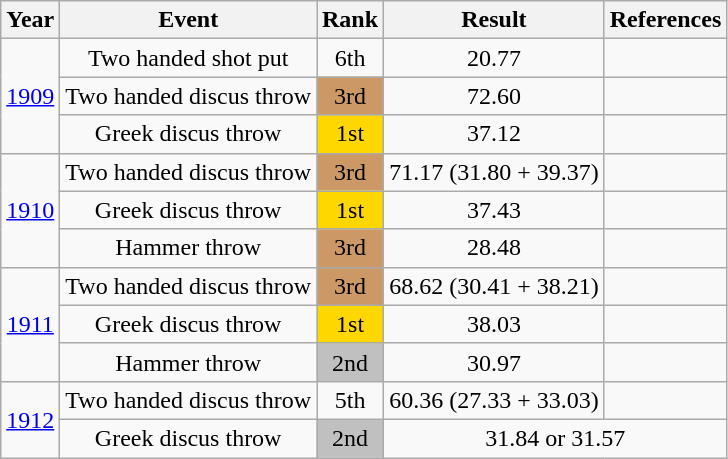<table class="wikitable" style=" text-align:center;">
<tr>
<th>Year</th>
<th>Event</th>
<th>Rank</th>
<th>Result</th>
<th>References</th>
</tr>
<tr>
<td rowspan=3><a href='#'>1909</a></td>
<td>Two handed shot put</td>
<td>6th</td>
<td>20.77</td>
<td></td>
</tr>
<tr>
<td>Two handed discus throw</td>
<td style=background-color:#cc9966>3rd</td>
<td>72.60</td>
<td></td>
</tr>
<tr>
<td>Greek discus throw</td>
<td style=background-color:gold>1st</td>
<td>37.12</td>
<td></td>
</tr>
<tr>
<td rowspan=3><a href='#'>1910</a></td>
<td>Two handed discus throw</td>
<td style=background-color:#cc9966>3rd</td>
<td>71.17 (31.80 + 39.37)</td>
<td></td>
</tr>
<tr>
<td>Greek discus throw</td>
<td style=background-color:gold>1st</td>
<td>37.43</td>
<td></td>
</tr>
<tr>
<td>Hammer throw</td>
<td style=background-color:#cc9966>3rd</td>
<td>28.48</td>
<td></td>
</tr>
<tr>
<td rowspan=3><a href='#'>1911</a></td>
<td>Two handed discus throw</td>
<td style=background-color:#cc9966>3rd</td>
<td>68.62 (30.41 + 38.21)</td>
<td></td>
</tr>
<tr>
<td>Greek discus throw</td>
<td style=background-color:gold>1st</td>
<td>38.03</td>
<td></td>
</tr>
<tr>
<td>Hammer throw</td>
<td style=background-color:silver>2nd</td>
<td>30.97</td>
<td></td>
</tr>
<tr>
<td rowspan=2><a href='#'>1912</a></td>
<td>Two handed discus throw</td>
<td>5th</td>
<td>60.36 (27.33 + 33.03)</td>
<td></td>
</tr>
<tr>
<td>Greek discus throw</td>
<td style=background-color:silver>2nd</td>
<td colspan=2>31.84 or 31.57</td>
</tr>
</table>
